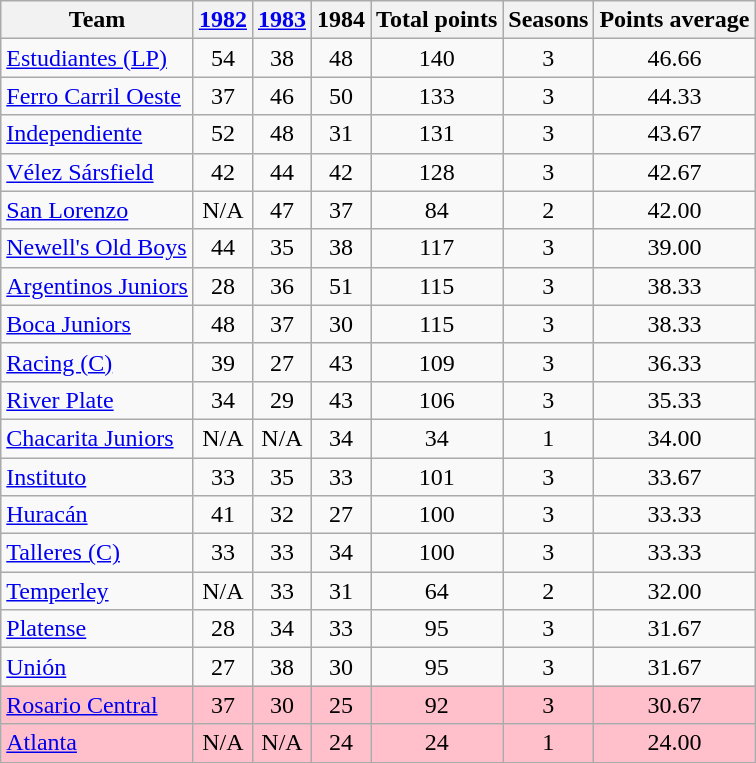<table class="wikitable" style="text-align:center">
<tr>
<th>Team</th>
<th><a href='#'>1982</a></th>
<th><a href='#'>1983</a></th>
<th>1984</th>
<th>Total points</th>
<th>Seasons</th>
<th>Points average</th>
</tr>
<tr>
<td align=left><a href='#'>Estudiantes (LP)</a></td>
<td>54</td>
<td>38</td>
<td>48</td>
<td>140</td>
<td>3</td>
<td>46.66</td>
</tr>
<tr>
<td align=left><a href='#'>Ferro Carril Oeste</a></td>
<td>37</td>
<td>46</td>
<td>50</td>
<td>133</td>
<td>3</td>
<td>44.33</td>
</tr>
<tr>
<td align=left><a href='#'>Independiente</a></td>
<td>52</td>
<td>48</td>
<td>31</td>
<td>131</td>
<td>3</td>
<td>43.67</td>
</tr>
<tr>
<td align=left><a href='#'>Vélez Sársfield</a></td>
<td>42</td>
<td>44</td>
<td>42</td>
<td>128</td>
<td>3</td>
<td>42.67</td>
</tr>
<tr>
<td align=left><a href='#'>San Lorenzo</a></td>
<td>N/A</td>
<td>47</td>
<td>37</td>
<td>84</td>
<td>2</td>
<td>42.00</td>
</tr>
<tr>
<td align=left><a href='#'>Newell's Old Boys</a></td>
<td>44</td>
<td>35</td>
<td>38</td>
<td>117</td>
<td>3</td>
<td>39.00</td>
</tr>
<tr>
<td align=left><a href='#'>Argentinos Juniors</a></td>
<td>28</td>
<td>36</td>
<td>51</td>
<td>115</td>
<td>3</td>
<td>38.33</td>
</tr>
<tr>
<td align=left><a href='#'>Boca Juniors</a></td>
<td>48</td>
<td>37</td>
<td>30</td>
<td>115</td>
<td>3</td>
<td>38.33</td>
</tr>
<tr>
<td align=left><a href='#'>Racing (C)</a></td>
<td>39</td>
<td>27</td>
<td>43</td>
<td>109</td>
<td>3</td>
<td>36.33</td>
</tr>
<tr>
<td align=left><a href='#'>River Plate</a></td>
<td>34</td>
<td>29</td>
<td>43</td>
<td>106</td>
<td>3</td>
<td>35.33</td>
</tr>
<tr>
<td align=left><a href='#'>Chacarita Juniors</a></td>
<td>N/A</td>
<td>N/A</td>
<td>34</td>
<td>34</td>
<td>1</td>
<td>34.00</td>
</tr>
<tr>
<td align=left><a href='#'>Instituto</a></td>
<td>33</td>
<td>35</td>
<td>33</td>
<td>101</td>
<td>3</td>
<td>33.67</td>
</tr>
<tr>
<td align=left><a href='#'>Huracán</a></td>
<td>41</td>
<td>32</td>
<td>27</td>
<td>100</td>
<td>3</td>
<td>33.33</td>
</tr>
<tr>
<td align=left><a href='#'>Talleres (C)</a></td>
<td>33</td>
<td>33</td>
<td>34</td>
<td>100</td>
<td>3</td>
<td>33.33</td>
</tr>
<tr>
<td align=left><a href='#'>Temperley</a></td>
<td>N/A</td>
<td>33</td>
<td>31</td>
<td>64</td>
<td>2</td>
<td>32.00</td>
</tr>
<tr>
<td align=left><a href='#'>Platense</a></td>
<td>28</td>
<td>34</td>
<td>33</td>
<td>95</td>
<td>3</td>
<td>31.67</td>
</tr>
<tr>
<td align=left><a href='#'>Unión</a></td>
<td>27</td>
<td>38</td>
<td>30</td>
<td>95</td>
<td>3</td>
<td>31.67</td>
</tr>
<tr bgcolor=pink>
<td align=left><a href='#'>Rosario Central</a></td>
<td>37</td>
<td>30</td>
<td>25</td>
<td>92</td>
<td>3</td>
<td>30.67</td>
</tr>
<tr bgcolor=pink>
<td align=left><a href='#'>Atlanta</a></td>
<td>N/A</td>
<td>N/A</td>
<td>24</td>
<td>24</td>
<td>1</td>
<td>24.00</td>
</tr>
</table>
